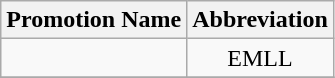<table class="wikitable">
<tr>
<th>Promotion Name</th>
<th>Abbreviation</th>
</tr>
<tr>
<td></td>
<td align=center>EMLL</td>
</tr>
<tr>
</tr>
</table>
